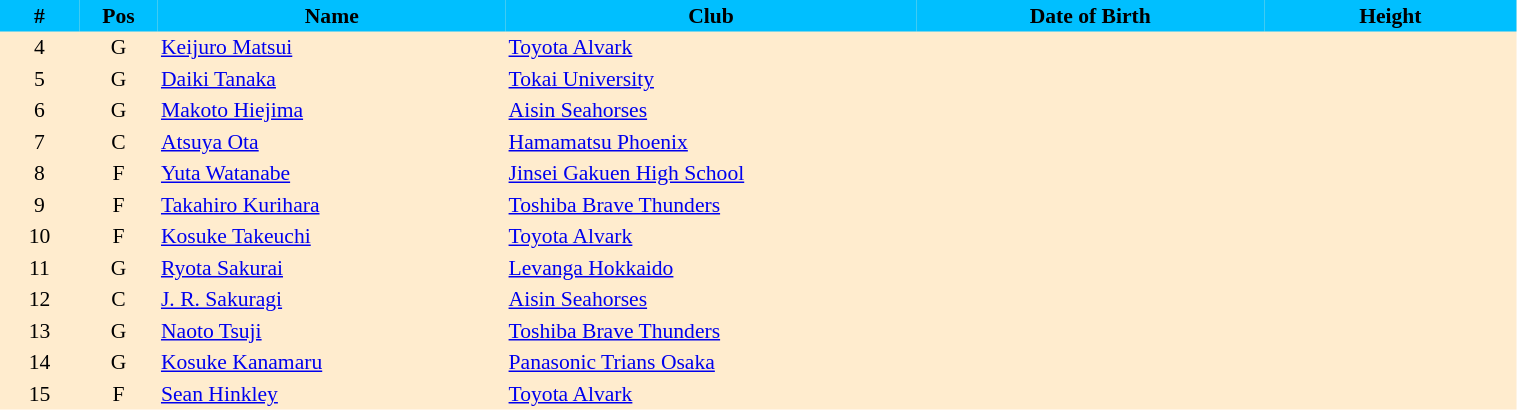<table border=0 cellpadding=2 cellspacing=0  |- bgcolor=#FFECCE style="text-align:center; font-size:90%;" width=80%>
<tr bgcolor=#00BFFF>
<th width=5%>#</th>
<th width=5%>Pos</th>
<th width=22%>Name</th>
<th width=26%>Club</th>
<th width=22%>Date of Birth</th>
<th width=16%>Height</th>
</tr>
<tr>
<td>4</td>
<td>G</td>
<td align=left><a href='#'>Keijuro Matsui</a></td>
<td align=left> <a href='#'>Toyota Alvark</a></td>
<td align=left></td>
<td></td>
</tr>
<tr>
<td>5</td>
<td>G</td>
<td align=left><a href='#'>Daiki Tanaka</a></td>
<td align=left> <a href='#'>Tokai University</a></td>
<td align=left></td>
<td></td>
</tr>
<tr>
<td>6</td>
<td>G</td>
<td align=left><a href='#'>Makoto Hiejima</a></td>
<td align=left> <a href='#'>Aisin Seahorses</a></td>
<td align=left></td>
<td></td>
</tr>
<tr>
<td>7</td>
<td>C</td>
<td align=left><a href='#'>Atsuya Ota</a></td>
<td align=left> <a href='#'>Hamamatsu Phoenix</a></td>
<td align=left></td>
<td></td>
</tr>
<tr>
<td>8</td>
<td>F</td>
<td align=left><a href='#'>Yuta Watanabe</a></td>
<td align=left> <a href='#'>Jinsei Gakuen High School</a></td>
<td align=left></td>
<td></td>
</tr>
<tr>
<td>9</td>
<td>F</td>
<td align=left><a href='#'>Takahiro Kurihara</a></td>
<td align=left> <a href='#'>Toshiba Brave Thunders</a></td>
<td align=left></td>
<td></td>
</tr>
<tr>
<td>10</td>
<td>F</td>
<td align=left><a href='#'>Kosuke Takeuchi</a></td>
<td align=left> <a href='#'>Toyota Alvark</a></td>
<td align=left></td>
<td></td>
</tr>
<tr>
<td>11</td>
<td>G</td>
<td align=left><a href='#'>Ryota Sakurai</a></td>
<td align=left> <a href='#'>Levanga Hokkaido</a></td>
<td align=left></td>
<td></td>
</tr>
<tr>
<td>12</td>
<td>C</td>
<td align=left><a href='#'>J. R. Sakuragi</a></td>
<td align=left> <a href='#'>Aisin Seahorses</a></td>
<td align=left></td>
<td></td>
</tr>
<tr>
<td>13</td>
<td>G</td>
<td align=left><a href='#'>Naoto Tsuji</a></td>
<td align=left> <a href='#'>Toshiba Brave Thunders</a></td>
<td align=left></td>
<td></td>
</tr>
<tr>
<td>14</td>
<td>G</td>
<td align=left><a href='#'>Kosuke Kanamaru</a></td>
<td align=left> <a href='#'>Panasonic Trians Osaka</a></td>
<td align=left></td>
<td></td>
</tr>
<tr>
<td>15</td>
<td>F</td>
<td align=left><a href='#'>Sean Hinkley</a></td>
<td align=left> <a href='#'>Toyota Alvark</a></td>
<td align=left></td>
<td></td>
</tr>
</table>
